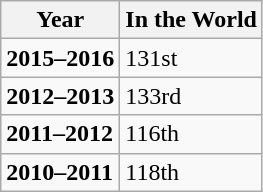<table class="wikitable sortable">
<tr>
<th>Year</th>
<th>In the World</th>
</tr>
<tr>
<td><strong>2015–2016</strong></td>
<td>131st</td>
</tr>
<tr>
<td><strong>2012–2013</strong></td>
<td>133rd</td>
</tr>
<tr>
<td><strong>2011–2012</strong></td>
<td>116th</td>
</tr>
<tr>
<td><strong>2010–2011</strong></td>
<td>118th</td>
</tr>
</table>
